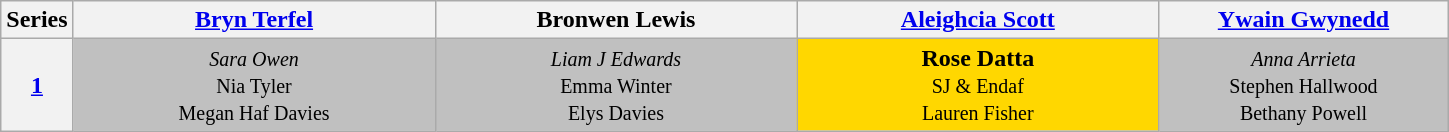<table class="wikitable" style="text-align:center">
<tr>
<th scope="col" style="width:5%">Series</th>
<th scope="col" style="width:25%"><a href='#'>Bryn Terfel</a></th>
<th scope="col" style="width:25%">Bronwen Lewis</th>
<th scope="col" style="width:25%"><a href='#'>Aleighcia Scott</a></th>
<th scope="col" style="width:25%"><a href='#'>Ywain Gwynedd</a></th>
</tr>
<tr>
<th scope="row"><a href='#'>1</a></th>
<td bgcolor=silver><small><em>Sara Owen</em><br>Nia Tyler<br>Megan Haf Davies</small></td>
<td bgcolor=silver><small><em>Liam J Edwards</em><br>Emma Winter<br>Elys Davies</small></td>
<td bgcolor=gold><strong>Rose Datta</strong><br><small>SJ & Endaf<br>Lauren Fisher</small></td>
<td bgcolor=silver><small><em>Anna Arrieta</em><br>Stephen Hallwood<br>Bethany Powell</small></td>
</tr>
</table>
